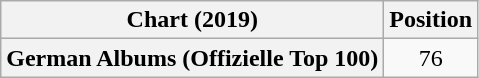<table class="wikitable plainrowheaders" style="text-align:center">
<tr>
<th scope="col">Chart (2019)</th>
<th scope="col">Position</th>
</tr>
<tr>
<th scope="row">German Albums (Offizielle Top 100)</th>
<td>76</td>
</tr>
</table>
